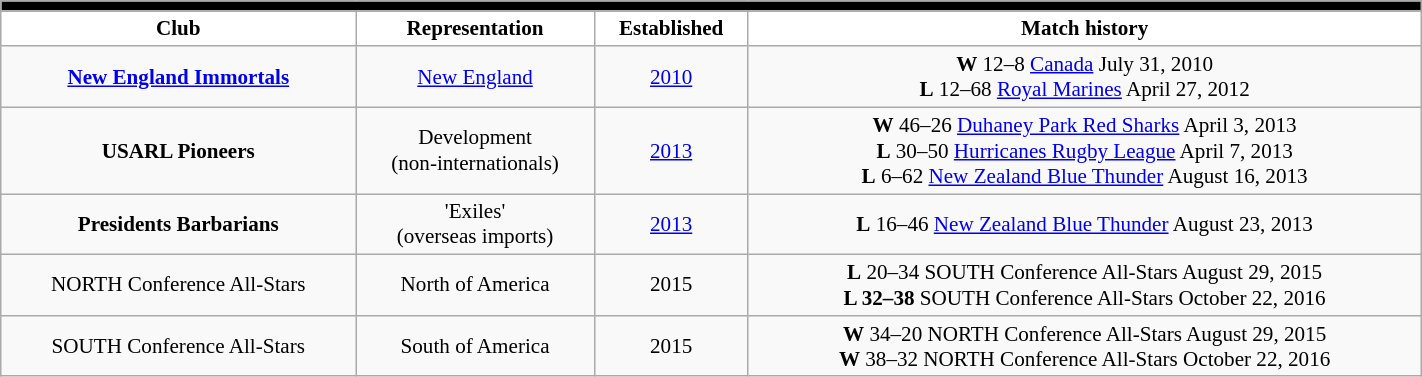<table class="wikitable plainrowheaders" style="min-width:75%; font-size:88%;margin:0.2em auto;text-align:center;">
<tr>
<th style=background:black colspan="7"></th>
</tr>
<tr>
<th style=background:white scope="col">Club</th>
<th style=background:white scope="col">Representation</th>
<th style=background:white scope="col">Established</th>
<th style=background:white scope="col">Match history</th>
</tr>
<tr>
<td> <strong><a href='#'>New England Immortals</a></strong></td>
<td><a href='#'>New England</a></td>
<td><a href='#'>2010</a></td>
<td><strong>W</strong> 12–8  <a href='#'>Canada</a> July 31, 2010 <br> <strong>L</strong> 12–68  <a href='#'>Royal Marines</a> April 27, 2012</td>
</tr>
<tr>
<td> <strong>USARL Pioneers</strong></td>
<td>Development <br> (non-internationals)</td>
<td><a href='#'>2013</a></td>
<td><strong>W</strong> 46–26  <a href='#'>Duhaney Park Red Sharks</a> April 3, 2013 <br> <strong>L</strong> 30–50  <a href='#'>Hurricanes Rugby League</a> April 7, 2013 <br> <strong>L</strong> 6–62  <a href='#'>New Zealand Blue Thunder</a> August 16, 2013</td>
</tr>
<tr>
<td> <strong>Presidents Barbarians</strong></td>
<td>'Exiles' <br> (overseas imports)</td>
<td><a href='#'>2013</a></td>
<td><strong>L</strong> 16–46  <a href='#'>New Zealand Blue Thunder</a> August 23, 2013</td>
</tr>
<tr>
<td> NORTH Conference All-Stars</td>
<td>North of America</td>
<td>2015</td>
<td><strong>L</strong> 20–34  SOUTH Conference All-Stars August 29, 2015<br><strong>L 32–38</strong>  SOUTH Conference All-Stars October 22, 2016</td>
</tr>
<tr>
<td> SOUTH Conference All-Stars</td>
<td>South of America</td>
<td>2015</td>
<td><strong>W</strong> 34–20  NORTH Conference All-Stars August 29, 2015<br><strong>W</strong> 38–32  NORTH Conference All-Stars October 22, 2016</td>
</tr>
</table>
